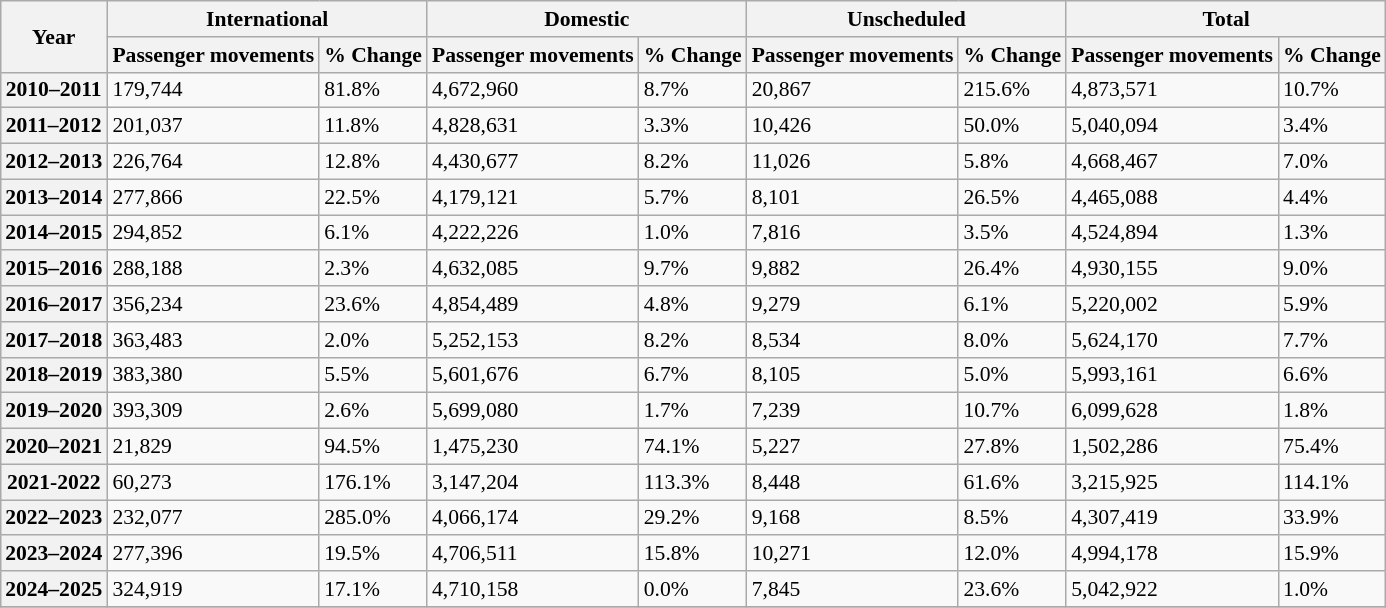<table class="wikitable" style="font-size:90%; margin:auto;">
<tr>
<th rowspan="2">Year</th>
<th colspan="2">International</th>
<th colspan="2">Domestic</th>
<th colspan="2">Unscheduled</th>
<th colspan="2">Total</th>
</tr>
<tr>
<th>Passenger movements</th>
<th>% Change</th>
<th>Passenger movements</th>
<th>% Change</th>
<th>Passenger movements</th>
<th>% Change</th>
<th>Passenger movements</th>
<th>% Change</th>
</tr>
<tr>
<th>2010–2011</th>
<td>179,744</td>
<td>81.8%</td>
<td>4,672,960</td>
<td>8.7%</td>
<td>20,867</td>
<td>215.6%</td>
<td>4,873,571</td>
<td>10.7%</td>
</tr>
<tr>
<th>2011–2012</th>
<td>201,037</td>
<td>11.8%</td>
<td>4,828,631</td>
<td>3.3%</td>
<td>10,426</td>
<td>50.0%</td>
<td>5,040,094</td>
<td>3.4%</td>
</tr>
<tr>
<th>2012–2013</th>
<td>226,764</td>
<td>12.8%</td>
<td>4,430,677</td>
<td>8.2%</td>
<td>11,026</td>
<td>5.8%</td>
<td>4,668,467</td>
<td>7.0%</td>
</tr>
<tr>
<th>2013–2014</th>
<td>277,866</td>
<td>22.5%</td>
<td>4,179,121</td>
<td>5.7%</td>
<td>8,101</td>
<td>26.5%</td>
<td>4,465,088</td>
<td>4.4%</td>
</tr>
<tr>
<th>2014–2015</th>
<td>294,852</td>
<td>6.1%</td>
<td>4,222,226</td>
<td>1.0%</td>
<td>7,816</td>
<td>3.5%</td>
<td>4,524,894</td>
<td>1.3%</td>
</tr>
<tr>
<th>2015–2016</th>
<td>288,188</td>
<td>2.3%</td>
<td>4,632,085</td>
<td>9.7%</td>
<td>9,882</td>
<td>26.4%</td>
<td>4,930,155</td>
<td>9.0%</td>
</tr>
<tr>
<th>2016–2017</th>
<td>356,234</td>
<td>23.6%</td>
<td>4,854,489</td>
<td>4.8%</td>
<td>9,279</td>
<td>6.1%</td>
<td>5,220,002</td>
<td>5.9%</td>
</tr>
<tr>
<th>2017–2018</th>
<td>363,483</td>
<td>2.0%</td>
<td>5,252,153</td>
<td>8.2%</td>
<td>8,534</td>
<td>8.0%</td>
<td>5,624,170</td>
<td>7.7%</td>
</tr>
<tr>
<th>2018–2019</th>
<td>383,380</td>
<td>5.5%</td>
<td>5,601,676</td>
<td>6.7%</td>
<td>8,105</td>
<td>5.0%</td>
<td>5,993,161</td>
<td>6.6%</td>
</tr>
<tr>
<th>2019–2020</th>
<td>393,309</td>
<td>2.6%</td>
<td>5,699,080</td>
<td>1.7%</td>
<td>7,239</td>
<td>10.7%</td>
<td>6,099,628</td>
<td>1.8%</td>
</tr>
<tr>
<th>2020–2021</th>
<td>21,829</td>
<td>94.5%</td>
<td>1,475,230</td>
<td>74.1%</td>
<td>5,227</td>
<td>27.8%</td>
<td>1,502,286</td>
<td>75.4%</td>
</tr>
<tr>
<th>2021-2022</th>
<td>60,273</td>
<td>176.1%</td>
<td>3,147,204</td>
<td>113.3%</td>
<td>8,448</td>
<td>61.6%</td>
<td>3,215,925</td>
<td>114.1%</td>
</tr>
<tr>
<th>2022–2023</th>
<td>232,077</td>
<td>285.0%</td>
<td>4,066,174</td>
<td>29.2%</td>
<td>9,168</td>
<td>8.5%</td>
<td>4,307,419</td>
<td>33.9%</td>
</tr>
<tr>
<th>2023–2024</th>
<td>277,396</td>
<td>19.5%</td>
<td>4,706,511</td>
<td>15.8%</td>
<td>10,271</td>
<td>12.0%</td>
<td>4,994,178</td>
<td>15.9%</td>
</tr>
<tr>
<th>2024–2025</th>
<td>324,919</td>
<td>17.1%</td>
<td>4,710,158</td>
<td>0.0%</td>
<td>7,845</td>
<td>23.6%</td>
<td>5,042,922</td>
<td>1.0%</td>
</tr>
<tr>
</tr>
</table>
